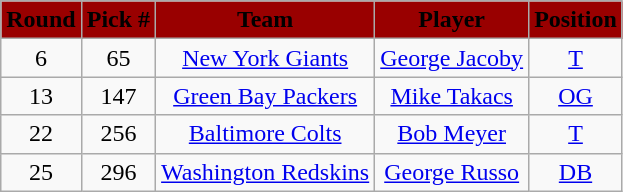<table class="wikitable" style="text-align:center">
<tr style="background:#900;">
<td><strong><span>Round</span></strong></td>
<td><strong><span>Pick #</span></strong></td>
<td><strong><span>Team</span></strong></td>
<td><strong><span>Player</span></strong></td>
<td><strong><span>Position</span></strong></td>
</tr>
<tr>
<td>6</td>
<td align=center>65</td>
<td><a href='#'>New York Giants</a></td>
<td><a href='#'>George Jacoby</a></td>
<td><a href='#'>T</a></td>
</tr>
<tr>
<td>13</td>
<td align=center>147</td>
<td><a href='#'>Green Bay Packers</a></td>
<td><a href='#'>Mike Takacs</a></td>
<td><a href='#'>OG</a></td>
</tr>
<tr>
<td>22</td>
<td align=center>256</td>
<td><a href='#'>Baltimore Colts</a></td>
<td><a href='#'>Bob Meyer</a></td>
<td><a href='#'>T</a></td>
</tr>
<tr>
<td>25</td>
<td align=center>296</td>
<td><a href='#'>Washington Redskins</a></td>
<td><a href='#'>George Russo</a></td>
<td><a href='#'>DB</a></td>
</tr>
</table>
